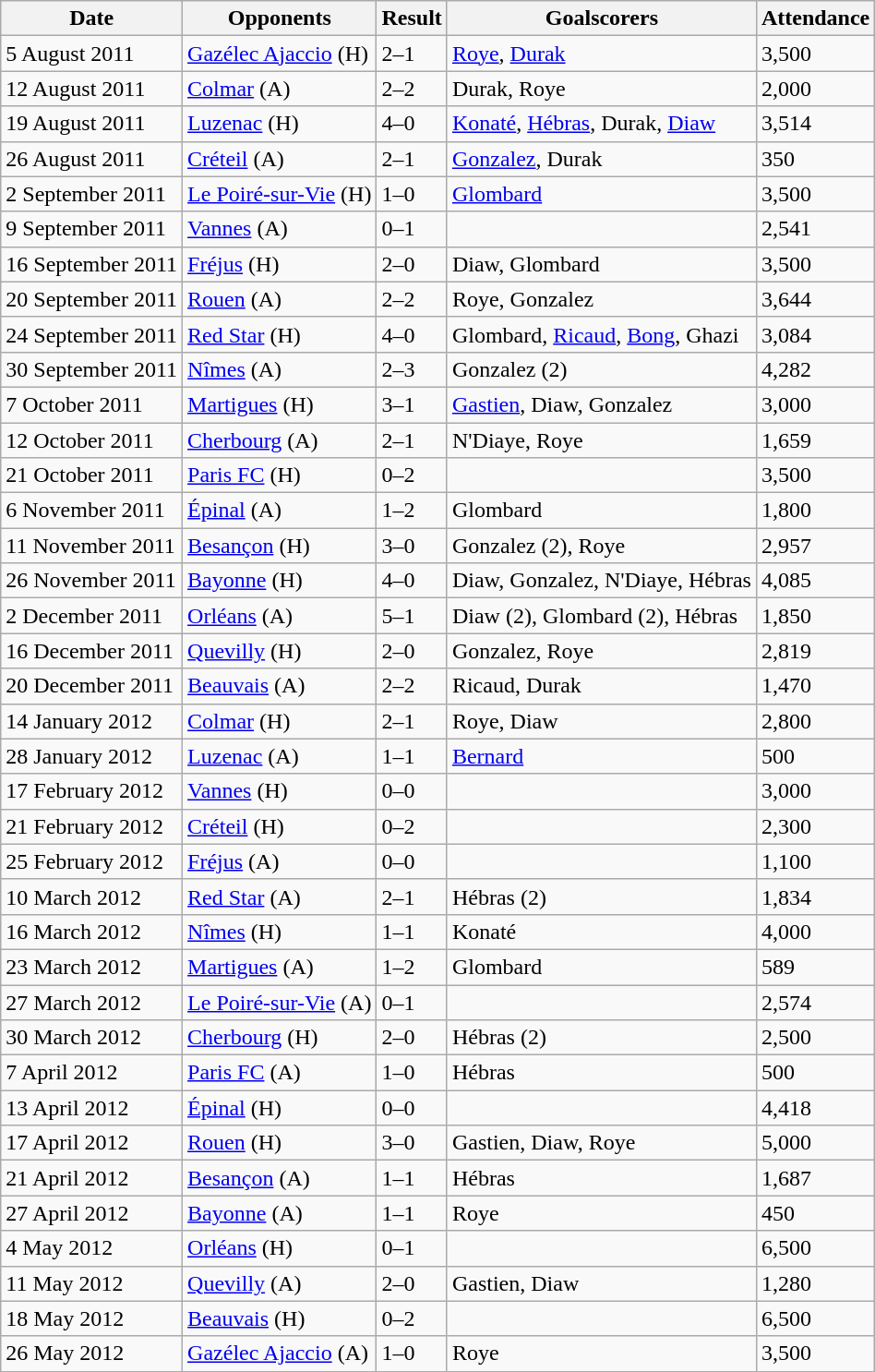<table class="wikitable">
<tr>
<th>Date</th>
<th>Opponents</th>
<th>Result</th>
<th>Goalscorers</th>
<th>Attendance</th>
</tr>
<tr>
<td>5 August 2011</td>
<td><a href='#'>Gazélec Ajaccio</a> (H)</td>
<td>2–1</td>
<td><a href='#'>Roye</a>, <a href='#'>Durak</a></td>
<td>3,500</td>
</tr>
<tr>
<td>12 August 2011</td>
<td><a href='#'>Colmar</a> (A)</td>
<td>2–2</td>
<td>Durak, Roye</td>
<td>2,000</td>
</tr>
<tr>
<td>19 August 2011</td>
<td><a href='#'>Luzenac</a> (H)</td>
<td>4–0</td>
<td><a href='#'>Konaté</a>, <a href='#'>Hébras</a>, Durak, <a href='#'>Diaw</a></td>
<td>3,514</td>
</tr>
<tr>
<td>26 August 2011</td>
<td><a href='#'>Créteil</a> (A)</td>
<td>2–1</td>
<td><a href='#'>Gonzalez</a>, Durak</td>
<td>350</td>
</tr>
<tr>
<td>2 September 2011</td>
<td><a href='#'>Le Poiré-sur-Vie</a> (H)</td>
<td>1–0</td>
<td><a href='#'>Glombard</a></td>
<td>3,500</td>
</tr>
<tr>
<td>9 September 2011</td>
<td><a href='#'>Vannes</a> (A)</td>
<td>0–1</td>
<td></td>
<td>2,541</td>
</tr>
<tr>
<td>16 September 2011</td>
<td><a href='#'>Fréjus</a> (H)</td>
<td>2–0</td>
<td>Diaw, Glombard</td>
<td>3,500</td>
</tr>
<tr>
<td>20 September 2011</td>
<td><a href='#'>Rouen</a> (A)</td>
<td>2–2</td>
<td>Roye, Gonzalez</td>
<td>3,644</td>
</tr>
<tr>
<td>24 September 2011</td>
<td><a href='#'>Red Star</a> (H)</td>
<td>4–0</td>
<td>Glombard, <a href='#'>Ricaud</a>, <a href='#'>Bong</a>, Ghazi</td>
<td>3,084</td>
</tr>
<tr>
<td>30 September 2011</td>
<td><a href='#'>Nîmes</a> (A)</td>
<td>2–3</td>
<td>Gonzalez (2)</td>
<td>4,282</td>
</tr>
<tr>
<td>7 October 2011</td>
<td><a href='#'>Martigues</a> (H)</td>
<td>3–1</td>
<td><a href='#'>Gastien</a>, Diaw, Gonzalez</td>
<td>3,000</td>
</tr>
<tr>
<td>12 October 2011</td>
<td><a href='#'>Cherbourg</a> (A)</td>
<td>2–1</td>
<td>N'Diaye, Roye</td>
<td>1,659</td>
</tr>
<tr>
<td>21 October 2011</td>
<td><a href='#'>Paris FC</a> (H)</td>
<td>0–2</td>
<td></td>
<td>3,500</td>
</tr>
<tr>
<td>6 November 2011</td>
<td><a href='#'>Épinal</a> (A)</td>
<td>1–2</td>
<td>Glombard</td>
<td>1,800</td>
</tr>
<tr>
<td>11 November 2011</td>
<td><a href='#'>Besançon</a> (H)</td>
<td>3–0</td>
<td>Gonzalez (2), Roye</td>
<td>2,957</td>
</tr>
<tr>
<td>26 November 2011</td>
<td><a href='#'>Bayonne</a> (H)</td>
<td>4–0</td>
<td>Diaw, Gonzalez, N'Diaye, Hébras</td>
<td>4,085</td>
</tr>
<tr>
<td>2 December 2011</td>
<td><a href='#'>Orléans</a> (A)</td>
<td>5–1</td>
<td>Diaw (2), Glombard (2), Hébras</td>
<td>1,850</td>
</tr>
<tr>
<td>16 December 2011</td>
<td><a href='#'>Quevilly</a> (H)</td>
<td>2–0</td>
<td>Gonzalez, Roye</td>
<td>2,819</td>
</tr>
<tr>
<td>20 December 2011</td>
<td><a href='#'>Beauvais</a> (A)</td>
<td>2–2</td>
<td>Ricaud, Durak</td>
<td>1,470</td>
</tr>
<tr>
<td>14 January 2012</td>
<td><a href='#'>Colmar</a> (H)</td>
<td>2–1</td>
<td>Roye, Diaw</td>
<td>2,800</td>
</tr>
<tr>
<td>28 January 2012</td>
<td><a href='#'>Luzenac</a> (A)</td>
<td>1–1</td>
<td><a href='#'>Bernard</a></td>
<td>500</td>
</tr>
<tr>
<td>17 February 2012</td>
<td><a href='#'>Vannes</a> (H)</td>
<td>0–0</td>
<td></td>
<td>3,000</td>
</tr>
<tr>
<td>21 February 2012</td>
<td><a href='#'>Créteil</a> (H)</td>
<td>0–2</td>
<td></td>
<td>2,300</td>
</tr>
<tr>
<td>25 February 2012</td>
<td><a href='#'>Fréjus</a> (A)</td>
<td>0–0</td>
<td></td>
<td>1,100</td>
</tr>
<tr>
<td>10 March 2012</td>
<td><a href='#'>Red Star</a> (A)</td>
<td>2–1</td>
<td>Hébras (2)</td>
<td>1,834</td>
</tr>
<tr>
<td>16 March 2012</td>
<td><a href='#'>Nîmes</a> (H)</td>
<td>1–1</td>
<td>Konaté</td>
<td>4,000</td>
</tr>
<tr>
<td>23 March 2012</td>
<td><a href='#'>Martigues</a> (A)</td>
<td>1–2</td>
<td>Glombard</td>
<td>589</td>
</tr>
<tr>
<td>27 March 2012</td>
<td><a href='#'>Le Poiré-sur-Vie</a> (A)</td>
<td>0–1</td>
<td></td>
<td>2,574</td>
</tr>
<tr>
<td>30 March 2012</td>
<td><a href='#'>Cherbourg</a> (H)</td>
<td>2–0</td>
<td>Hébras (2)</td>
<td>2,500</td>
</tr>
<tr>
<td>7 April 2012</td>
<td><a href='#'>Paris FC</a> (A)</td>
<td>1–0</td>
<td>Hébras</td>
<td>500</td>
</tr>
<tr>
<td>13 April 2012</td>
<td><a href='#'>Épinal</a> (H)</td>
<td>0–0</td>
<td></td>
<td>4,418</td>
</tr>
<tr>
<td>17 April 2012</td>
<td><a href='#'>Rouen</a> (H)</td>
<td>3–0</td>
<td>Gastien, Diaw, Roye</td>
<td>5,000</td>
</tr>
<tr>
<td>21 April 2012</td>
<td><a href='#'>Besançon</a> (A)</td>
<td>1–1</td>
<td>Hébras</td>
<td>1,687</td>
</tr>
<tr>
<td>27 April 2012</td>
<td><a href='#'>Bayonne</a> (A)</td>
<td>1–1</td>
<td>Roye</td>
<td>450</td>
</tr>
<tr>
<td>4 May 2012</td>
<td><a href='#'>Orléans</a> (H)</td>
<td>0–1</td>
<td></td>
<td>6,500</td>
</tr>
<tr>
<td>11 May 2012</td>
<td><a href='#'>Quevilly</a> (A)</td>
<td>2–0</td>
<td>Gastien, Diaw</td>
<td>1,280</td>
</tr>
<tr>
<td>18 May 2012</td>
<td><a href='#'>Beauvais</a> (H)</td>
<td>0–2</td>
<td></td>
<td>6,500</td>
</tr>
<tr>
<td>26 May 2012</td>
<td><a href='#'>Gazélec Ajaccio</a> (A)</td>
<td>1–0</td>
<td>Roye</td>
<td>3,500</td>
</tr>
</table>
